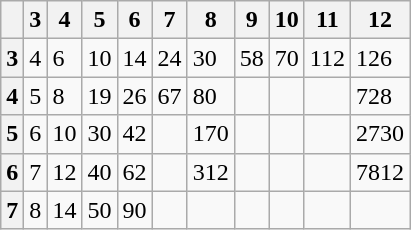<table class="wikitable">
<tr>
<th></th>
<th>3</th>
<th>4</th>
<th>5</th>
<th>6</th>
<th>7</th>
<th>8</th>
<th>9</th>
<th>10</th>
<th>11</th>
<th>12</th>
</tr>
<tr>
<th>3</th>
<td>4</td>
<td>6</td>
<td>10</td>
<td>14</td>
<td>24</td>
<td>30</td>
<td>58</td>
<td>70</td>
<td>112</td>
<td>126</td>
</tr>
<tr>
<th>4</th>
<td>5</td>
<td>8</td>
<td>19</td>
<td>26</td>
<td>67</td>
<td>80</td>
<td></td>
<td></td>
<td></td>
<td>728</td>
</tr>
<tr>
<th>5</th>
<td>6</td>
<td>10</td>
<td>30</td>
<td>42</td>
<td></td>
<td>170</td>
<td></td>
<td></td>
<td></td>
<td>2730</td>
</tr>
<tr>
<th>6</th>
<td>7</td>
<td>12</td>
<td>40</td>
<td>62</td>
<td></td>
<td>312</td>
<td></td>
<td></td>
<td></td>
<td>7812</td>
</tr>
<tr>
<th>7</th>
<td>8</td>
<td>14</td>
<td>50</td>
<td>90</td>
<td></td>
<td></td>
<td></td>
<td></td>
<td></td>
<td></td>
</tr>
</table>
